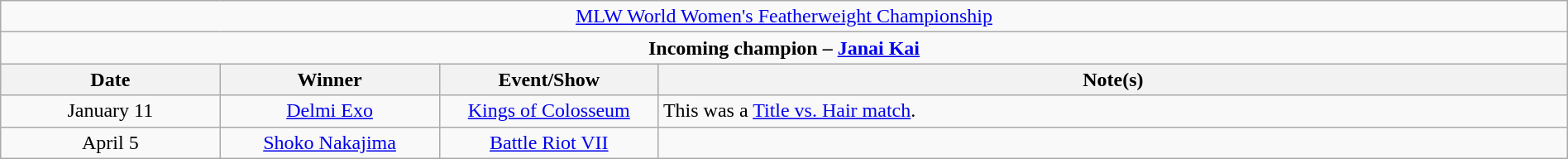<table class="wikitable" style="text-align:center; width:100%;">
<tr>
<td colspan="4" style="text-align: center;"><a href='#'>MLW World Women's Featherweight Championship</a></td>
</tr>
<tr>
<td colspan="4" style="text-align: center;"><strong>Incoming champion – <a href='#'>Janai Kai</a></strong></td>
</tr>
<tr>
<th width=14%>Date</th>
<th width=14%>Winner</th>
<th width=14%>Event/Show</th>
<th width=58%>Note(s)</th>
</tr>
<tr>
<td>January 11</td>
<td><a href='#'>Delmi Exo</a></td>
<td><a href='#'>Kings of Colosseum</a></td>
<td align=left>This was a <a href='#'>Title vs. Hair match</a>.</td>
</tr>
<tr>
<td>April 5</td>
<td><a href='#'>Shoko Nakajima</a></td>
<td><a href='#'>Battle Riot VII</a></td>
<td></td>
</tr>
</table>
